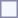<table style="border:1px solid #8888aa; background-color:#f7f8ff; padding:5px; font-size:95%; margin: 0px 12px 12px 0px;">
</table>
